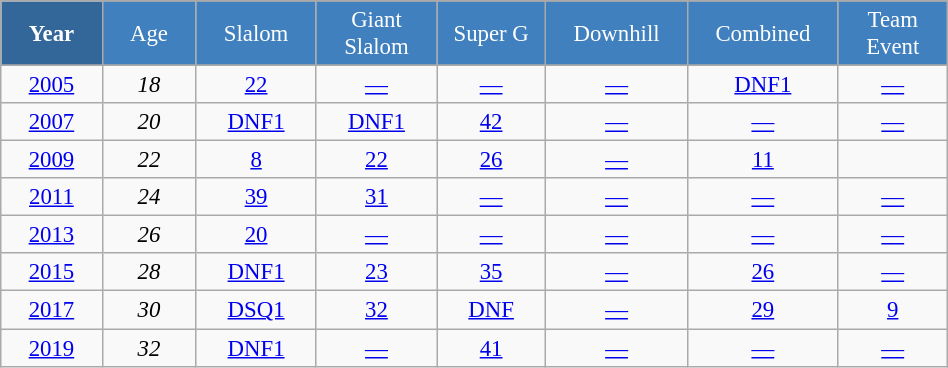<table class="wikitable" style="font-size:95%; text-align:center; border:grey solid 1px; border-collapse:collapse;" width="50%">
<tr style="background-color:#369; color:white;">
<td rowspan="2" colspan="1" width="5%"><strong>Year</strong></td>
</tr>
<tr style="background-color:#4180be; color:white;">
<td width="5%">Age</td>
<td width="5%">Slalom</td>
<td width="5%">Giant<br>Slalom</td>
<td width="5%">Super G</td>
<td width="5%">Downhill</td>
<td width="5%">Combined</td>
<td width="5%">Team Event</td>
</tr>
<tr style="background-color:#8CB2D8; color:white;">
</tr>
<tr>
<td><a href='#'>2005</a></td>
<td><em>18</em></td>
<td><a href='#'>22</a></td>
<td><a href='#'>—</a></td>
<td><a href='#'>—</a></td>
<td><a href='#'>—</a></td>
<td><a href='#'>DNF1</a></td>
<td><a href='#'>—</a></td>
</tr>
<tr>
<td><a href='#'>2007</a></td>
<td><em>20</em></td>
<td><a href='#'>DNF1</a></td>
<td><a href='#'>DNF1</a></td>
<td><a href='#'>42</a></td>
<td><a href='#'>—</a></td>
<td><a href='#'>—</a></td>
<td><a href='#'>—</a></td>
</tr>
<tr>
<td><a href='#'>2009</a></td>
<td><em>22</em></td>
<td><a href='#'>8</a></td>
<td><a href='#'>22</a></td>
<td><a href='#'>26</a></td>
<td><a href='#'>—</a></td>
<td><a href='#'>11</a></td>
<td></td>
</tr>
<tr>
<td><a href='#'>2011</a></td>
<td><em>24</em></td>
<td><a href='#'>39</a></td>
<td><a href='#'>31</a></td>
<td><a href='#'>—</a></td>
<td><a href='#'>—</a></td>
<td><a href='#'>—</a></td>
<td><a href='#'>—</a></td>
</tr>
<tr>
<td><a href='#'>2013</a></td>
<td><em>26</em></td>
<td><a href='#'>20</a></td>
<td><a href='#'>—</a></td>
<td><a href='#'>—</a></td>
<td><a href='#'>—</a></td>
<td><a href='#'>—</a></td>
<td><a href='#'>—</a></td>
</tr>
<tr>
<td><a href='#'>2015</a></td>
<td><em>28</em></td>
<td><a href='#'>DNF1</a></td>
<td><a href='#'>23</a></td>
<td><a href='#'>35</a></td>
<td><a href='#'>—</a></td>
<td><a href='#'>26</a></td>
<td><a href='#'>—</a></td>
</tr>
<tr>
<td><a href='#'>2017</a></td>
<td><em>30</em></td>
<td><a href='#'>DSQ1</a></td>
<td><a href='#'>32</a></td>
<td><a href='#'>DNF</a></td>
<td><a href='#'>—</a></td>
<td><a href='#'>29</a></td>
<td><a href='#'>9</a></td>
</tr>
<tr>
<td><a href='#'>2019</a></td>
<td><em>32</em></td>
<td><a href='#'>DNF1</a></td>
<td><a href='#'>—</a></td>
<td><a href='#'>41</a></td>
<td><a href='#'>—</a></td>
<td><a href='#'>—</a></td>
<td><a href='#'>—</a></td>
</tr>
</table>
